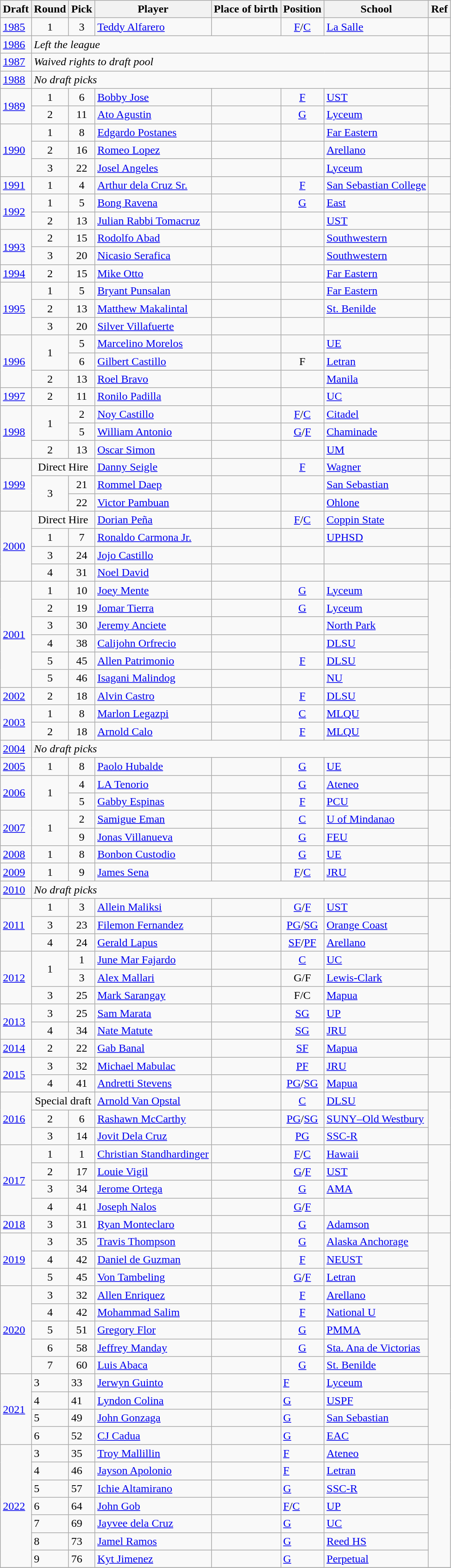<table class=wikitable>
<tr>
<th>Draft</th>
<th>Round</th>
<th>Pick</th>
<th>Player</th>
<th>Place of birth</th>
<th>Position</th>
<th>School</th>
<th>Ref</th>
</tr>
<tr>
<td><a href='#'>1985</a></td>
<td align=center>1</td>
<td align=center>3</td>
<td><a href='#'>Teddy Alfarero</a></td>
<td></td>
<td align=center><a href='#'>F</a>/<a href='#'>C</a></td>
<td><a href='#'>La Salle</a></td>
<td></td>
</tr>
<tr>
<td><a href='#'>1986</a></td>
<td colspan="6"><em>Left the league</em></td>
<td></td>
</tr>
<tr>
<td><a href='#'>1987</a></td>
<td colspan="6"><em>Waived rights to draft pool</em></td>
<td></td>
</tr>
<tr>
<td><a href='#'>1988</a></td>
<td colspan="6"><em>No draft picks</em></td>
<td></td>
</tr>
<tr>
<td rowspan="2"><a href='#'>1989</a></td>
<td align="center">1</td>
<td align="center">6</td>
<td><a href='#'>Bobby Jose</a></td>
<td></td>
<td align="center"><a href='#'>F</a></td>
<td><a href='#'>UST</a></td>
<td rowspan="2"></td>
</tr>
<tr>
<td align="center">2</td>
<td align="center">11</td>
<td><a href='#'>Ato Agustin</a></td>
<td></td>
<td align="center"><a href='#'>G</a></td>
<td><a href='#'>Lyceum</a></td>
</tr>
<tr>
<td rowspan="3"><a href='#'>1990</a></td>
<td align="center">1</td>
<td align="center">8</td>
<td><a href='#'>Edgardo Postanes</a></td>
<td></td>
<td align="center"></td>
<td><a href='#'>Far Eastern</a></td>
<td></td>
</tr>
<tr>
<td align="center">2</td>
<td align="center">16</td>
<td><a href='#'>Romeo Lopez</a></td>
<td></td>
<td align="center"></td>
<td><a href='#'>Arellano</a></td>
<td></td>
</tr>
<tr>
<td align="center">3</td>
<td align="center">22</td>
<td><a href='#'>Josel Angeles</a></td>
<td></td>
<td align="center"></td>
<td><a href='#'>Lyceum</a></td>
<td></td>
</tr>
<tr>
<td><a href='#'>1991</a></td>
<td align="center">1</td>
<td align="center">4</td>
<td><a href='#'>Arthur dela Cruz Sr.</a></td>
<td></td>
<td align="center"><a href='#'>F</a></td>
<td><a href='#'>San Sebastian College</a></td>
<td></td>
</tr>
<tr>
<td rowspan="2"><a href='#'>1992</a></td>
<td align="center">1</td>
<td align="center">5</td>
<td><a href='#'>Bong Ravena</a></td>
<td></td>
<td align="center"><a href='#'>G</a></td>
<td><a href='#'>East</a></td>
<td></td>
</tr>
<tr>
<td align="center">2</td>
<td align="center">13</td>
<td><a href='#'>Julian Rabbi Tomacruz</a></td>
<td></td>
<td align="center"></td>
<td><a href='#'>UST</a></td>
<td></td>
</tr>
<tr>
<td rowspan="2"><a href='#'>1993</a></td>
<td align="center">2</td>
<td align="center">15</td>
<td><a href='#'>Rodolfo Abad</a></td>
<td></td>
<td align="center"></td>
<td><a href='#'>Southwestern</a></td>
<td></td>
</tr>
<tr>
<td align="center">3</td>
<td align="center">20</td>
<td><a href='#'>Nicasio Serafica</a></td>
<td></td>
<td align="center"></td>
<td><a href='#'>Southwestern</a></td>
<td></td>
</tr>
<tr>
<td><a href='#'>1994</a></td>
<td align="center">2</td>
<td align="center">15</td>
<td><a href='#'>Mike Otto</a></td>
<td></td>
<td align="center"></td>
<td><a href='#'>Far Eastern</a></td>
<td></td>
</tr>
<tr>
<td rowspan="3"><a href='#'>1995</a></td>
<td align="center">1</td>
<td align="center">5</td>
<td><a href='#'>Bryant Punsalan</a></td>
<td></td>
<td align="center"></td>
<td><a href='#'>Far Eastern</a></td>
<td></td>
</tr>
<tr>
<td align="center">2</td>
<td align="center">13</td>
<td><a href='#'>Matthew Makalintal</a></td>
<td></td>
<td align="center"></td>
<td><a href='#'>St. Benilde</a></td>
<td></td>
</tr>
<tr>
<td align="center">3</td>
<td align="center">20</td>
<td><a href='#'>Silver Villafuerte</a></td>
<td></td>
<td align="center"></td>
<td></td>
<td></td>
</tr>
<tr>
<td rowspan="3"><a href='#'>1996</a></td>
<td rowspan="2" align="center">1</td>
<td align="center">5</td>
<td><a href='#'>Marcelino Morelos</a></td>
<td></td>
<td align="center"></td>
<td><a href='#'>UE</a></td>
<td rowspan="3"></td>
</tr>
<tr>
<td align="center">6</td>
<td><a href='#'>Gilbert Castillo</a></td>
<td></td>
<td align="center">F</td>
<td><a href='#'>Letran</a></td>
</tr>
<tr>
<td align="center">2</td>
<td align="center">13</td>
<td><a href='#'>Roel Bravo</a></td>
<td></td>
<td align="center"></td>
<td><a href='#'>Manila</a></td>
</tr>
<tr>
<td><a href='#'>1997</a></td>
<td align="center">2</td>
<td align="center">11</td>
<td><a href='#'>Ronilo Padilla</a></td>
<td></td>
<td align="center"></td>
<td><a href='#'>UC</a></td>
<td></td>
</tr>
<tr>
<td rowspan="3"><a href='#'>1998</a></td>
<td rowspan="2" align="center">1</td>
<td align="center">2</td>
<td><a href='#'>Noy Castillo</a></td>
<td></td>
<td align="center"><a href='#'>F</a>/<a href='#'>C</a></td>
<td><a href='#'>Citadel</a></td>
<td></td>
</tr>
<tr>
<td align="center">5</td>
<td><a href='#'>William Antonio</a></td>
<td></td>
<td align="center"><a href='#'>G</a>/<a href='#'>F</a></td>
<td><a href='#'>Chaminade</a></td>
<td></td>
</tr>
<tr>
<td align="center">2</td>
<td align="center">13</td>
<td><a href='#'>Oscar Simon</a></td>
<td></td>
<td align="center"></td>
<td><a href='#'>UM</a></td>
<td></td>
</tr>
<tr>
<td rowspan="3"><a href='#'>1999</a></td>
<td colspan="2" align="center">Direct Hire</td>
<td><a href='#'>Danny Seigle</a></td>
<td></td>
<td align="center"><a href='#'>F</a></td>
<td><a href='#'>Wagner</a></td>
<td></td>
</tr>
<tr>
<td rowspan="2" align="center">3</td>
<td align="center">21</td>
<td><a href='#'>Rommel Daep</a></td>
<td></td>
<td align="center"></td>
<td><a href='#'>San Sebastian</a></td>
<td></td>
</tr>
<tr>
<td align="center">22</td>
<td><a href='#'>Victor Pambuan</a></td>
<td></td>
<td align="center"></td>
<td><a href='#'>Ohlone</a></td>
<td></td>
</tr>
<tr>
<td rowspan="4"><a href='#'>2000</a></td>
<td colspan="2" align="center">Direct Hire</td>
<td><a href='#'>Dorian Peña</a></td>
<td></td>
<td align="center"><a href='#'>F</a>/<a href='#'>C</a></td>
<td><a href='#'>Coppin State</a></td>
</tr>
<tr>
<td align="center">1</td>
<td align="center">7</td>
<td><a href='#'>Ronaldo Carmona Jr.</a></td>
<td></td>
<td align="center"></td>
<td><a href='#'>UPHSD</a></td>
<td></td>
</tr>
<tr>
<td align="center">3</td>
<td align="center">24</td>
<td><a href='#'>Jojo Castillo</a></td>
<td></td>
<td align="center"></td>
<td></td>
<td></td>
</tr>
<tr>
<td align="center">4</td>
<td align="center">31</td>
<td><a href='#'>Noel David</a></td>
<td></td>
<td align="center"></td>
<td></td>
<td></td>
</tr>
<tr>
<td rowspan="6"><a href='#'>2001</a></td>
<td align="center">1</td>
<td align="center">10</td>
<td><a href='#'>Joey Mente</a></td>
<td></td>
<td align="center"><a href='#'>G</a></td>
<td><a href='#'>Lyceum</a></td>
<td rowspan="6"></td>
</tr>
<tr>
<td align="center">2</td>
<td align="center">19</td>
<td><a href='#'>Jomar Tierra</a></td>
<td></td>
<td align="center"><a href='#'>G</a></td>
<td><a href='#'>Lyceum</a></td>
</tr>
<tr>
<td align="center">3</td>
<td align="center">30</td>
<td><a href='#'>Jeremy Anciete</a></td>
<td></td>
<td align="center"></td>
<td><a href='#'>North Park</a></td>
</tr>
<tr>
<td align="center">4</td>
<td align="center">38</td>
<td><a href='#'>Calijohn Orfrecio</a></td>
<td></td>
<td align="center"></td>
<td><a href='#'>DLSU</a></td>
</tr>
<tr>
<td align="center">5</td>
<td align="center">45</td>
<td><a href='#'>Allen Patrimonio</a></td>
<td></td>
<td align="center"><a href='#'>F</a></td>
<td><a href='#'>DLSU</a></td>
</tr>
<tr>
<td align="center">5</td>
<td align="center">46</td>
<td><a href='#'>Isagani Malindog</a></td>
<td></td>
<td align="center"></td>
<td><a href='#'>NU</a></td>
</tr>
<tr>
<td><a href='#'>2002</a></td>
<td align="center">2</td>
<td align="center">18</td>
<td><a href='#'>Alvin Castro</a></td>
<td></td>
<td align="center"><a href='#'>F</a></td>
<td><a href='#'>DLSU</a></td>
<td></td>
</tr>
<tr>
<td rowspan="2"><a href='#'>2003</a></td>
<td align="center">1</td>
<td align="center">8</td>
<td><a href='#'>Marlon Legazpi</a></td>
<td></td>
<td align="center"><a href='#'>C</a></td>
<td><a href='#'>MLQU</a></td>
<td rowspan="2"></td>
</tr>
<tr>
<td align="center">2</td>
<td align="center">18</td>
<td><a href='#'>Arnold Calo</a></td>
<td></td>
<td align="center"><a href='#'>F</a></td>
<td><a href='#'>MLQU</a></td>
</tr>
<tr>
<td><a href='#'>2004</a></td>
<td colspan="6"><em>No draft picks</em></td>
<td></td>
</tr>
<tr>
<td><a href='#'>2005</a></td>
<td align="center">1</td>
<td align="center">8</td>
<td><a href='#'>Paolo Hubalde</a></td>
<td></td>
<td align="center"><a href='#'>G</a></td>
<td><a href='#'>UE</a></td>
<td></td>
</tr>
<tr>
<td rowspan="2"><a href='#'>2006</a></td>
<td rowspan="2" align="center">1</td>
<td align="center">4</td>
<td><a href='#'>LA Tenorio</a></td>
<td></td>
<td align="center"><a href='#'>G</a></td>
<td><a href='#'>Ateneo</a></td>
<td rowspan="2"></td>
</tr>
<tr>
<td align="center">5</td>
<td><a href='#'>Gabby Espinas</a></td>
<td></td>
<td align="center"><a href='#'>F</a></td>
<td><a href='#'>PCU</a></td>
</tr>
<tr>
<td rowspan="2"><a href='#'>2007</a></td>
<td rowspan="2" align="center">1</td>
<td align="center">2</td>
<td><a href='#'>Samigue Eman</a></td>
<td></td>
<td align="center"><a href='#'>C</a></td>
<td><a href='#'>U of Mindanao</a></td>
<td rowspan="2"></td>
</tr>
<tr>
<td align="center">9</td>
<td><a href='#'>Jonas Villanueva</a></td>
<td></td>
<td align="center"><a href='#'>G</a></td>
<td><a href='#'>FEU</a></td>
</tr>
<tr>
<td><a href='#'>2008</a></td>
<td align="center">1</td>
<td align="center">8</td>
<td><a href='#'>Bonbon Custodio</a></td>
<td></td>
<td align="center"><a href='#'>G</a></td>
<td><a href='#'>UE</a></td>
<td></td>
</tr>
<tr>
<td><a href='#'>2009</a></td>
<td align="center">1</td>
<td align="center">9</td>
<td><a href='#'>James Sena</a></td>
<td></td>
<td align="center"><a href='#'>F</a>/<a href='#'>C</a></td>
<td><a href='#'>JRU</a></td>
<td></td>
</tr>
<tr>
<td><a href='#'>2010</a></td>
<td colspan="6"><em>No draft picks</em></td>
<td></td>
</tr>
<tr>
<td rowspan="3"><a href='#'>2011</a></td>
<td align="center">1</td>
<td align="center">3</td>
<td><a href='#'>Allein Maliksi</a></td>
<td></td>
<td align="center"><a href='#'>G</a>/<a href='#'>F</a></td>
<td><a href='#'>UST</a></td>
<td rowspan="3"></td>
</tr>
<tr>
<td align="center">3</td>
<td align="center">23</td>
<td><a href='#'>Filemon Fernandez</a></td>
<td></td>
<td align="center"><a href='#'>PG</a>/<a href='#'>SG</a></td>
<td><a href='#'>Orange Coast</a></td>
</tr>
<tr>
<td align="center">4</td>
<td align="center">24</td>
<td><a href='#'>Gerald Lapus</a></td>
<td></td>
<td align="center"><a href='#'>SF</a>/<a href='#'>PF</a></td>
<td><a href='#'>Arellano</a></td>
</tr>
<tr>
<td rowspan="3"><a href='#'>2012</a></td>
<td rowspan="2" align="center">1</td>
<td align="center">1</td>
<td><a href='#'>June Mar Fajardo</a></td>
<td></td>
<td align="center"><a href='#'>C</a></td>
<td><a href='#'>UC</a></td>
<td rowspan="2" align="center"></td>
</tr>
<tr>
<td align="center">3</td>
<td><a href='#'>Alex Mallari</a></td>
<td></td>
<td align="center">G/F</td>
<td><a href='#'>Lewis-Clark</a></td>
</tr>
<tr>
<td align="center">3</td>
<td align="center">25</td>
<td><a href='#'>Mark Sarangay</a></td>
<td></td>
<td align="center">F/C</td>
<td><a href='#'>Mapua</a></td>
<td></td>
</tr>
<tr>
<td rowspan="2"><a href='#'>2013</a></td>
<td align="center">3</td>
<td align="center">25</td>
<td><a href='#'>Sam Marata</a></td>
<td></td>
<td align="center"><a href='#'>SG</a></td>
<td><a href='#'>UP</a></td>
<td rowspan="2"></td>
</tr>
<tr>
<td align="center">4</td>
<td align="center">34</td>
<td><a href='#'>Nate Matute</a></td>
<td></td>
<td align="center"><a href='#'>SG</a></td>
<td><a href='#'>JRU</a></td>
</tr>
<tr>
<td><a href='#'>2014</a></td>
<td align="center">2</td>
<td align="center">22</td>
<td><a href='#'>Gab Banal</a></td>
<td></td>
<td align="center"><a href='#'>SF</a></td>
<td><a href='#'>Mapua</a></td>
<td></td>
</tr>
<tr>
<td rowspan="2"><a href='#'>2015</a></td>
<td align="center">3</td>
<td align="center">32</td>
<td><a href='#'>Michael Mabulac</a></td>
<td></td>
<td align="center"><a href='#'>PF</a></td>
<td><a href='#'>JRU</a></td>
<td rowspan="2"></td>
</tr>
<tr>
<td align="center">4</td>
<td align="center">41</td>
<td><a href='#'>Andretti Stevens</a></td>
<td></td>
<td align="center"><a href='#'>PG</a>/<a href='#'>SG</a></td>
<td><a href='#'>Mapua</a></td>
</tr>
<tr>
<td rowspan="3"><a href='#'>2016</a></td>
<td colspan="2" align="center">Special draft</td>
<td><a href='#'>Arnold Van Opstal</a></td>
<td></td>
<td align="center"><a href='#'>C</a></td>
<td><a href='#'>DLSU</a></td>
<td rowspan="3" align="center"></td>
</tr>
<tr>
<td align="center">2</td>
<td align="center">6</td>
<td><a href='#'>Rashawn McCarthy</a></td>
<td></td>
<td align="center"><a href='#'>PG</a>/<a href='#'>SG</a></td>
<td><a href='#'>SUNY–Old Westbury</a></td>
</tr>
<tr>
<td align="center">3</td>
<td align="center">14</td>
<td><a href='#'>Jovit Dela Cruz</a></td>
<td></td>
<td align="center"><a href='#'>PG</a></td>
<td><a href='#'>SSC-R</a></td>
</tr>
<tr>
<td rowspan="4"><a href='#'>2017</a></td>
<td align="center">1</td>
<td align="center">1</td>
<td><a href='#'>Christian Standhardinger</a></td>
<td></td>
<td align="center"><a href='#'>F</a>/<a href='#'>C</a></td>
<td><a href='#'>Hawaii</a></td>
<td rowspan="4" align="center"></td>
</tr>
<tr>
<td align="center">2</td>
<td align="center">17</td>
<td><a href='#'>Louie Vigil</a></td>
<td></td>
<td align="center"><a href='#'>G</a>/<a href='#'>F</a></td>
<td><a href='#'>UST</a></td>
</tr>
<tr>
<td align="center">3</td>
<td align="center">34</td>
<td><a href='#'>Jerome Ortega</a></td>
<td></td>
<td align="center"><a href='#'>G</a></td>
<td><a href='#'>AMA</a></td>
</tr>
<tr>
<td align="center">4</td>
<td align="center">41</td>
<td><a href='#'>Joseph Nalos</a></td>
<td></td>
<td align="center"><a href='#'>G</a>/<a href='#'>F</a></td>
<td></td>
</tr>
<tr>
<td><a href='#'>2018</a></td>
<td align="center">3</td>
<td align="center">31</td>
<td><a href='#'>Ryan Monteclaro</a></td>
<td></td>
<td align="center"><a href='#'>G</a></td>
<td><a href='#'>Adamson</a></td>
<td></td>
</tr>
<tr>
<td rowspan="3"><a href='#'>2019</a></td>
<td align="center">3</td>
<td align="center">35</td>
<td><a href='#'>Travis Thompson</a></td>
<td></td>
<td align="center"><a href='#'>G</a></td>
<td><a href='#'>Alaska Anchorage</a></td>
<td rowspan="3"></td>
</tr>
<tr>
<td align="center">4</td>
<td align="center">42</td>
<td><a href='#'>Daniel de Guzman</a></td>
<td></td>
<td align="center"><a href='#'>F</a></td>
<td><a href='#'>NEUST</a></td>
</tr>
<tr>
<td align="center">5</td>
<td align="center">45</td>
<td><a href='#'>Von Tambeling</a></td>
<td></td>
<td align="center"><a href='#'>G</a>/<a href='#'>F</a></td>
<td><a href='#'>Letran</a></td>
</tr>
<tr>
<td rowspan="5"><a href='#'>2020</a></td>
<td align="center">3</td>
<td align="center">32</td>
<td><a href='#'>Allen Enriquez</a></td>
<td></td>
<td align="center"><a href='#'>F</a></td>
<td><a href='#'>Arellano</a></td>
<td rowspan="5"></td>
</tr>
<tr>
<td align="center">4</td>
<td align="center">42</td>
<td><a href='#'>Mohammad Salim</a></td>
<td></td>
<td align="center"><a href='#'>F</a></td>
<td><a href='#'>National U</a></td>
</tr>
<tr>
<td align="center">5</td>
<td align="center">51</td>
<td><a href='#'>Gregory Flor</a></td>
<td></td>
<td align="center"><a href='#'>G</a></td>
<td><a href='#'>PMMA</a></td>
</tr>
<tr>
<td align="center">6</td>
<td align="center">58</td>
<td><a href='#'>Jeffrey Manday</a></td>
<td></td>
<td align="center"><a href='#'>G</a></td>
<td><a href='#'>Sta. Ana de Victorias</a></td>
</tr>
<tr>
<td align="center">7</td>
<td align="center">60</td>
<td><a href='#'>Luis Abaca</a></td>
<td></td>
<td align="center"><a href='#'>G</a></td>
<td><a href='#'>St. Benilde</a></td>
</tr>
<tr>
<td rowspan="4"><a href='#'>2021</a></td>
<td>3</td>
<td>33</td>
<td><a href='#'>Jerwyn Guinto</a></td>
<td></td>
<td><a href='#'>F</a></td>
<td><a href='#'>Lyceum</a></td>
<td rowspan="4"></td>
</tr>
<tr>
<td>4</td>
<td>41</td>
<td><a href='#'>Lyndon Colina</a></td>
<td></td>
<td><a href='#'>G</a></td>
<td><a href='#'>USPF</a></td>
</tr>
<tr>
<td>5</td>
<td>49</td>
<td><a href='#'>John Gonzaga</a></td>
<td></td>
<td><a href='#'>G</a></td>
<td><a href='#'>San Sebastian</a></td>
</tr>
<tr>
<td>6</td>
<td>52</td>
<td><a href='#'>CJ Cadua</a></td>
<td></td>
<td><a href='#'>G</a></td>
<td><a href='#'>EAC</a></td>
</tr>
<tr>
<td rowspan="7"><a href='#'>2022</a></td>
<td>3</td>
<td>35</td>
<td><a href='#'>Troy Mallillin</a></td>
<td></td>
<td><a href='#'>F</a></td>
<td><a href='#'>Ateneo</a></td>
<td rowspan="7"></td>
</tr>
<tr>
<td>4</td>
<td>46</td>
<td><a href='#'>Jayson Apolonio</a></td>
<td></td>
<td><a href='#'>F</a></td>
<td><a href='#'>Letran</a></td>
</tr>
<tr>
<td>5</td>
<td>57</td>
<td><a href='#'>Ichie Altamirano</a></td>
<td></td>
<td><a href='#'>G</a></td>
<td><a href='#'>SSC-R</a></td>
</tr>
<tr>
<td>6</td>
<td>64</td>
<td><a href='#'>John Gob</a></td>
<td></td>
<td><a href='#'>F</a>/<a href='#'>C</a></td>
<td><a href='#'>UP</a></td>
</tr>
<tr>
<td>7</td>
<td>69</td>
<td><a href='#'>Jayvee dela Cruz</a></td>
<td></td>
<td><a href='#'>G</a></td>
<td><a href='#'>UC</a></td>
</tr>
<tr>
<td>8</td>
<td>73</td>
<td><a href='#'>Jamel Ramos</a></td>
<td></td>
<td><a href='#'>G</a></td>
<td><a href='#'>Reed HS</a></td>
</tr>
<tr>
<td>9</td>
<td>76</td>
<td><a href='#'>Kyt Jimenez</a></td>
<td></td>
<td><a href='#'>G</a></td>
<td><a href='#'>Perpetual</a></td>
</tr>
<tr>
</tr>
</table>
